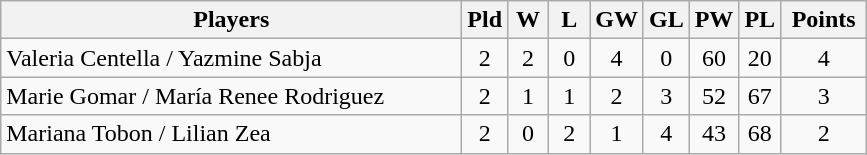<table class=wikitable style="text-align:center">
<tr>
<th width=300>Players</th>
<th width=20>Pld</th>
<th width=20>W</th>
<th width=20>L</th>
<th width=20>GW</th>
<th width=20>GL</th>
<th width=20>PW</th>
<th width=20>PL</th>
<th width=50>Points</th>
</tr>
<tr>
<td align=left> Valeria Centella / Yazmine Sabja</td>
<td>2</td>
<td>2</td>
<td>0</td>
<td>4</td>
<td>0</td>
<td>60</td>
<td>20</td>
<td>4</td>
</tr>
<tr>
<td align=left> Marie Gomar / María Renee Rodriguez</td>
<td>2</td>
<td>1</td>
<td>1</td>
<td>2</td>
<td>3</td>
<td>52</td>
<td>67</td>
<td>3</td>
</tr>
<tr>
<td align=left> Mariana Tobon / Lilian Zea</td>
<td>2</td>
<td>0</td>
<td>2</td>
<td>1</td>
<td>4</td>
<td>43</td>
<td>68</td>
<td>2</td>
</tr>
</table>
